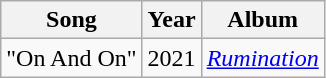<table class="wikitable">
<tr>
<th>Song</th>
<th>Year</th>
<th>Album</th>
</tr>
<tr>
<td>"On And On"<br></td>
<td>2021</td>
<td><em><a href='#'>Rumination</a></em></td>
</tr>
</table>
